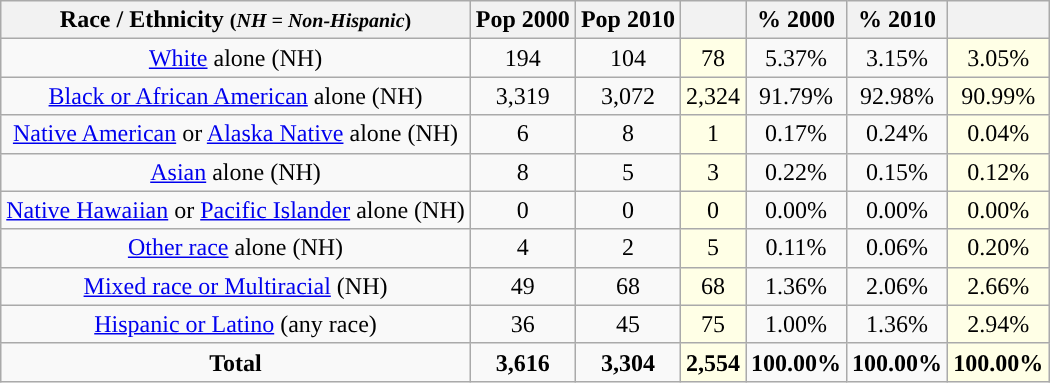<table class="wikitable" style="text-align:center;">
<tr>
<th>Race / Ethnicity <small>(<em>NH = Non-Hispanic</em>)</small></th>
<th>Pop 2000</th>
<th>Pop 2010</th>
<th></th>
<th>% 2000</th>
<th>% 2010</th>
<th></th>
</tr>
<tr>
<td><a href='#'>White</a> alone (NH)</td>
<td>194</td>
<td>104</td>
<td style='background: #ffffe6;'>78</td>
<td>5.37%</td>
<td>3.15%</td>
<td style='background: #ffffe6;'>3.05%</td>
</tr>
<tr>
<td><a href='#'>Black or African American</a> alone (NH)</td>
<td>3,319</td>
<td>3,072</td>
<td style='background: #ffffe6;'>2,324</td>
<td>91.79%</td>
<td>92.98%</td>
<td style='background: #ffffe6;'>90.99%</td>
</tr>
<tr>
<td><a href='#'>Native American</a> or <a href='#'>Alaska Native</a> alone (NH)</td>
<td>6</td>
<td>8</td>
<td style='background: #ffffe6;'>1</td>
<td>0.17%</td>
<td>0.24%</td>
<td style='background: #ffffe6;'>0.04%</td>
</tr>
<tr>
<td><a href='#'>Asian</a> alone (NH)</td>
<td>8</td>
<td>5</td>
<td style='background: #ffffe6;'>3</td>
<td>0.22%</td>
<td>0.15%</td>
<td style='background: #ffffe6;'>0.12%</td>
</tr>
<tr>
<td><a href='#'>Native Hawaiian</a> or <a href='#'>Pacific Islander</a> alone (NH)</td>
<td>0</td>
<td>0</td>
<td style='background: #ffffe6;'>0</td>
<td>0.00%</td>
<td>0.00%</td>
<td style='background: #ffffe6;'>0.00%</td>
</tr>
<tr>
<td><a href='#'>Other race</a> alone (NH)</td>
<td>4</td>
<td>2</td>
<td style='background: #ffffe6;'>5</td>
<td>0.11%</td>
<td>0.06%</td>
<td style='background: #ffffe6;'>0.20%</td>
</tr>
<tr>
<td><a href='#'>Mixed race or Multiracial</a> (NH)</td>
<td>49</td>
<td>68</td>
<td style='background: #ffffe6;'>68</td>
<td>1.36%</td>
<td>2.06%</td>
<td style='background: #ffffe6;'>2.66%</td>
</tr>
<tr>
<td><a href='#'>Hispanic or Latino</a> (any race)</td>
<td>36</td>
<td>45</td>
<td style='background: #ffffe6;'>75</td>
<td>1.00%</td>
<td>1.36%</td>
<td style='background: #ffffe6;'>2.94%</td>
</tr>
<tr>
<td><strong>Total</strong></td>
<td><strong>3,616</strong></td>
<td><strong>3,304</strong></td>
<td style='background: #ffffe6;'><strong>2,554</strong></td>
<td><strong>100.00%</strong></td>
<td><strong>100.00%</strong></td>
<td style='background: #ffffe6;'><strong>100.00%</strong></td>
</tr>
</table>
